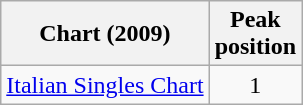<table class="wikitable">
<tr>
<th>Chart (2009)</th>
<th>Peak<br>position</th>
</tr>
<tr>
<td><a href='#'>Italian Singles Chart</a></td>
<td align="center">1</td>
</tr>
</table>
